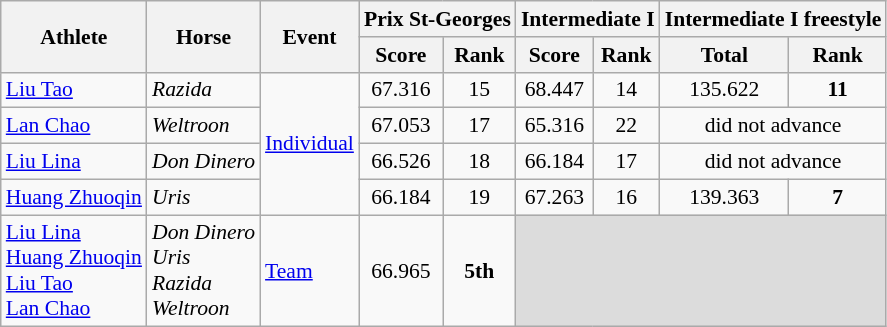<table class=wikitable style="font-size:90%">
<tr>
<th rowspan=2>Athlete</th>
<th rowspan=2>Horse</th>
<th rowspan=2>Event</th>
<th colspan=2>Prix St-Georges</th>
<th colspan=2>Intermediate I</th>
<th colspan=3>Intermediate I freestyle</th>
</tr>
<tr>
<th>Score</th>
<th>Rank</th>
<th>Score</th>
<th>Rank</th>
<th>Total</th>
<th>Rank</th>
</tr>
<tr>
<td><a href='#'>Liu Tao</a></td>
<td><em>Razida</em></td>
<td rowspan=4><a href='#'>Individual</a></td>
<td align=center>67.316</td>
<td align=center>15</td>
<td align=center>68.447</td>
<td align=center>14</td>
<td align=center>135.622</td>
<td align=center><strong>11</strong></td>
</tr>
<tr>
<td><a href='#'>Lan Chao</a></td>
<td><em>Weltroon</em></td>
<td align=center>67.053</td>
<td align=center>17</td>
<td align=center>65.316</td>
<td align=center>22</td>
<td style="text-align:center;" colspan="5">did not advance</td>
</tr>
<tr>
<td><a href='#'>Liu Lina</a></td>
<td><em>Don Dinero</em></td>
<td align=center>66.526</td>
<td align=center>18</td>
<td align=center>66.184</td>
<td align=center>17</td>
<td style="text-align:center;" colspan="3">did not advance</td>
</tr>
<tr>
<td><a href='#'>Huang Zhuoqin</a></td>
<td><em>Uris</em></td>
<td align=center>66.184</td>
<td align=center>19</td>
<td align=center>67.263</td>
<td align=center>16</td>
<td align=center>139.363</td>
<td align=center><strong>7</strong></td>
</tr>
<tr>
<td><a href='#'>Liu Lina</a><br><a href='#'>Huang Zhuoqin</a><br><a href='#'>Liu Tao</a><br><a href='#'>Lan Chao</a></td>
<td><em>Don Dinero</em><br><em>Uris</em><br><em>Razida</em><br><em>Weltroon</em></td>
<td><a href='#'>Team</a></td>
<td align=center>66.965</td>
<td align=center><strong>5th</strong></td>
<td colspan="4" style="background:#dcdcdc;"></td>
</tr>
</table>
